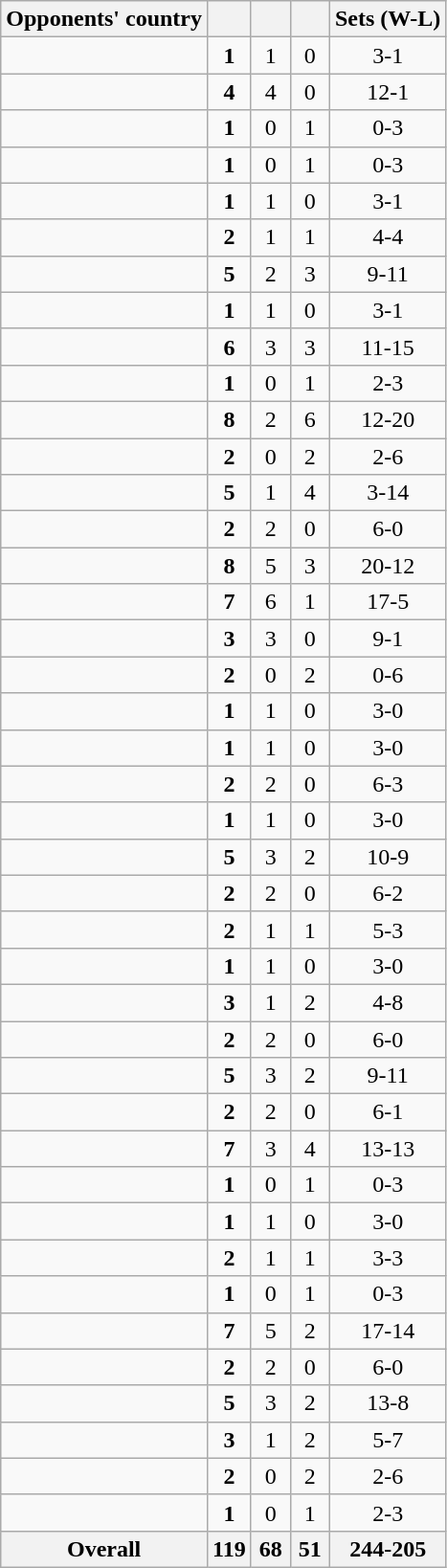<table class="wikitable sortable" style="text-align:center">
<tr>
<th>Opponents' country</th>
<th width=20></th>
<th width=20></th>
<th width=20></th>
<th>Sets (W-L)</th>
</tr>
<tr>
<td align=left></td>
<td><strong>1</strong></td>
<td>1</td>
<td>0</td>
<td>3-1</td>
</tr>
<tr>
<td align=left></td>
<td><strong>4</strong></td>
<td>4</td>
<td>0</td>
<td>12-1</td>
</tr>
<tr>
<td align=left></td>
<td><strong>1</strong></td>
<td>0</td>
<td>1</td>
<td>0-3</td>
</tr>
<tr>
<td align=left></td>
<td><strong>1</strong></td>
<td>0</td>
<td>1</td>
<td>0-3</td>
</tr>
<tr>
<td align=left></td>
<td><strong>1</strong></td>
<td>1</td>
<td>0</td>
<td>3-1</td>
</tr>
<tr>
<td align=left></td>
<td><strong>2</strong></td>
<td>1</td>
<td>1</td>
<td>4-4</td>
</tr>
<tr>
<td align=left></td>
<td><strong>5</strong></td>
<td>2</td>
<td>3</td>
<td>9-11</td>
</tr>
<tr>
<td align=left></td>
<td><strong>1</strong></td>
<td>1</td>
<td>0</td>
<td>3-1</td>
</tr>
<tr>
<td align=left></td>
<td><strong>6</strong></td>
<td>3</td>
<td>3</td>
<td>11-15</td>
</tr>
<tr>
<td align=left></td>
<td><strong>1</strong></td>
<td>0</td>
<td>1</td>
<td>2-3</td>
</tr>
<tr>
<td align=left></td>
<td><strong>8</strong></td>
<td>2</td>
<td>6</td>
<td>12-20</td>
</tr>
<tr>
<td align=left></td>
<td><strong>2</strong></td>
<td>0</td>
<td>2</td>
<td>2-6</td>
</tr>
<tr>
<td align=left></td>
<td><strong>5</strong></td>
<td>1</td>
<td>4</td>
<td>3-14</td>
</tr>
<tr>
<td align=left></td>
<td><strong>2</strong></td>
<td>2</td>
<td>0</td>
<td>6-0</td>
</tr>
<tr>
<td align=left></td>
<td><strong>8</strong></td>
<td>5</td>
<td>3</td>
<td>20-12</td>
</tr>
<tr>
<td align=left></td>
<td><strong>7</strong></td>
<td>6</td>
<td>1</td>
<td>17-5</td>
</tr>
<tr>
<td align=left></td>
<td><strong>3</strong></td>
<td>3</td>
<td>0</td>
<td>9-1</td>
</tr>
<tr>
<td align=left></td>
<td><strong>2</strong></td>
<td>0</td>
<td>2</td>
<td>0-6</td>
</tr>
<tr>
<td align=left></td>
<td><strong>1</strong></td>
<td>1</td>
<td>0</td>
<td>3-0</td>
</tr>
<tr>
<td align=left></td>
<td><strong>1</strong></td>
<td>1</td>
<td>0</td>
<td>3-0</td>
</tr>
<tr>
<td align=left></td>
<td><strong>2</strong></td>
<td>2</td>
<td>0</td>
<td>6-3</td>
</tr>
<tr>
<td align=left></td>
<td><strong>1</strong></td>
<td>1</td>
<td>0</td>
<td>3-0</td>
</tr>
<tr>
<td align=left></td>
<td><strong>5</strong></td>
<td>3</td>
<td>2</td>
<td>10-9</td>
</tr>
<tr>
<td align=left></td>
<td><strong>2</strong></td>
<td>2</td>
<td>0</td>
<td>6-2</td>
</tr>
<tr>
<td align=left></td>
<td><strong>2</strong></td>
<td>1</td>
<td>1</td>
<td>5-3</td>
</tr>
<tr>
<td align=left></td>
<td><strong>1</strong></td>
<td>1</td>
<td>0</td>
<td>3-0</td>
</tr>
<tr>
<td align=left></td>
<td><strong>3</strong></td>
<td>1</td>
<td>2</td>
<td>4-8</td>
</tr>
<tr>
<td align=left></td>
<td><strong>2</strong></td>
<td>2</td>
<td>0</td>
<td>6-0</td>
</tr>
<tr>
<td align=left></td>
<td><strong>5</strong></td>
<td>3</td>
<td>2</td>
<td>9-11</td>
</tr>
<tr>
<td align=left></td>
<td><strong>2</strong></td>
<td>2</td>
<td>0</td>
<td>6-1</td>
</tr>
<tr>
<td align=left></td>
<td><strong>7</strong></td>
<td>3</td>
<td>4</td>
<td>13-13</td>
</tr>
<tr>
<td align=left></td>
<td><strong>1</strong></td>
<td>0</td>
<td>1</td>
<td>0-3</td>
</tr>
<tr>
<td align=left></td>
<td><strong>1</strong></td>
<td>1</td>
<td>0</td>
<td>3-0</td>
</tr>
<tr>
<td align=left></td>
<td><strong>2</strong></td>
<td>1</td>
<td>1</td>
<td>3-3</td>
</tr>
<tr>
<td align=left></td>
<td><strong>1</strong></td>
<td>0</td>
<td>1</td>
<td>0-3</td>
</tr>
<tr>
<td align=left></td>
<td><strong>7</strong></td>
<td>5</td>
<td>2</td>
<td>17-14</td>
</tr>
<tr>
<td align=left></td>
<td><strong>2</strong></td>
<td>2</td>
<td>0</td>
<td>6-0</td>
</tr>
<tr>
<td align=left></td>
<td><strong>5</strong></td>
<td>3</td>
<td>2</td>
<td>13-8</td>
</tr>
<tr>
<td align=left></td>
<td><strong>3</strong></td>
<td>1</td>
<td>2</td>
<td>5-7</td>
</tr>
<tr>
<td align=left></td>
<td><strong>2</strong></td>
<td>0</td>
<td>2</td>
<td>2-6</td>
</tr>
<tr>
<td align=left></td>
<td><strong>1</strong></td>
<td>0</td>
<td>1</td>
<td>2-3</td>
</tr>
<tr>
<th>Overall</th>
<th>119</th>
<th>68</th>
<th>51</th>
<th>244-205</th>
</tr>
</table>
